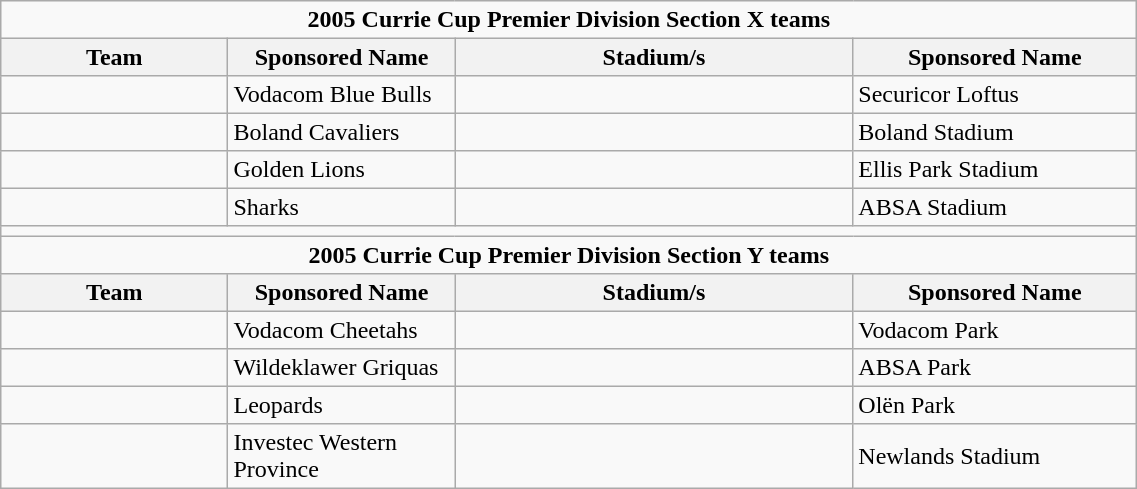<table class="wikitable collapsible collapsed sortable" style="text-align:left; line-height:110%; font-size:100%; width:60%;">
<tr>
<td colspan=4 align=center><strong>2005 Currie Cup Premier Division Section X teams</strong></td>
</tr>
<tr>
<th width="20%">Team</th>
<th width="20%">Sponsored Name</th>
<th width="35%">Stadium/s</th>
<th width="25%">Sponsored Name</th>
</tr>
<tr>
<td></td>
<td>Vodacom Blue Bulls</td>
<td></td>
<td>Securicor Loftus</td>
</tr>
<tr>
<td></td>
<td>Boland Cavaliers</td>
<td></td>
<td>Boland Stadium</td>
</tr>
<tr>
<td></td>
<td>Golden Lions</td>
<td></td>
<td>Ellis Park Stadium</td>
</tr>
<tr>
<td></td>
<td>Sharks</td>
<td></td>
<td>ABSA Stadium</td>
</tr>
<tr>
<td colspan=4 align=center></td>
</tr>
<tr>
<td colspan=4 align=center><strong>2005 Currie Cup Premier Division Section Y teams</strong></td>
</tr>
<tr>
<th width="20%">Team</th>
<th width="20%">Sponsored Name</th>
<th width="35%">Stadium/s</th>
<th width="25%">Sponsored Name</th>
</tr>
<tr>
<td></td>
<td>Vodacom Cheetahs</td>
<td></td>
<td>Vodacom Park</td>
</tr>
<tr>
<td></td>
<td>Wildeklawer Griquas</td>
<td></td>
<td>ABSA Park</td>
</tr>
<tr>
<td></td>
<td>Leopards</td>
<td></td>
<td>Olën Park</td>
</tr>
<tr>
<td></td>
<td>Investec Western Province</td>
<td></td>
<td>Newlands Stadium</td>
</tr>
</table>
